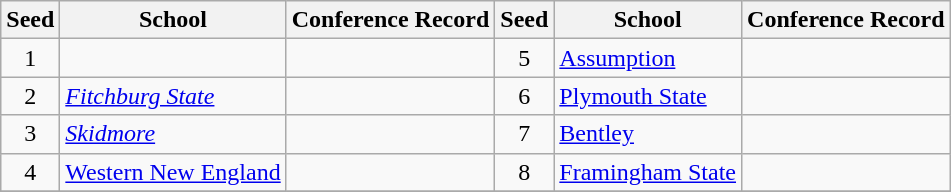<table class="wikitable">
<tr>
<th>Seed</th>
<th>School</th>
<th>Conference Record</th>
<th>Seed</th>
<th>School</th>
<th>Conference Record</th>
</tr>
<tr>
<td align=center>1</td>
<td><em><a href='#'></a></em></td>
<td></td>
<td align=center>5</td>
<td><a href='#'>Assumption</a></td>
<td></td>
</tr>
<tr>
<td align=center>2</td>
<td><em><a href='#'>Fitchburg State</a></em></td>
<td></td>
<td align=center>6</td>
<td><a href='#'>Plymouth State</a></td>
<td></td>
</tr>
<tr>
<td align=center>3</td>
<td><em><a href='#'>Skidmore</a></em></td>
<td></td>
<td align=center>7</td>
<td><a href='#'>Bentley</a></td>
<td></td>
</tr>
<tr>
<td align=center>4</td>
<td><a href='#'>Western New England</a></td>
<td></td>
<td align=center>8</td>
<td><a href='#'>Framingham State</a></td>
<td></td>
</tr>
<tr>
</tr>
</table>
